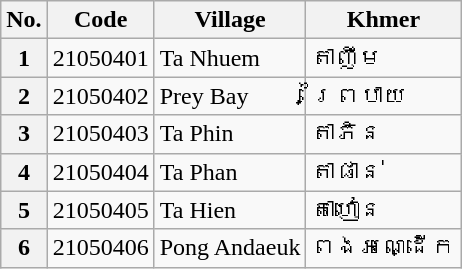<table class="wikitable sortable mw-collapsible">
<tr>
<th>No.</th>
<th>Code</th>
<th>Village</th>
<th>Khmer</th>
</tr>
<tr>
<th>1</th>
<td>21050401</td>
<td>Ta Nhuem</td>
<td>តាញឹម</td>
</tr>
<tr>
<th>2</th>
<td>21050402</td>
<td>Prey Bay</td>
<td>ព្រៃបាយ</td>
</tr>
<tr>
<th>3</th>
<td>21050403</td>
<td>Ta Phin</td>
<td>តាភិន</td>
</tr>
<tr>
<th>4</th>
<td>21050404</td>
<td>Ta Phan</td>
<td>តាផាន់</td>
</tr>
<tr>
<th>5</th>
<td>21050405</td>
<td>Ta Hien</td>
<td>តាហៀន</td>
</tr>
<tr>
<th>6</th>
<td>21050406</td>
<td>Pong Andaeuk</td>
<td>ពងអណ្ដើក</td>
</tr>
</table>
